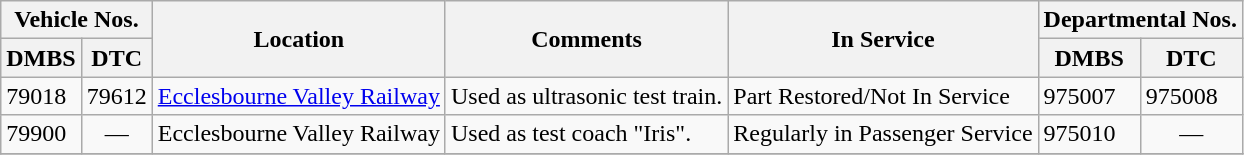<table class="wikitable">
<tr>
<th colspan=2>Vehicle Nos.</th>
<th align=left rowspan=2>Location</th>
<th align=left rowspan=2>Comments</th>
<th align=left rowspan=2>In Service</th>
<th colspan=2>Departmental Nos.</th>
</tr>
<tr>
<th>DMBS</th>
<th>DTC</th>
<th>DMBS</th>
<th>DTC</th>
</tr>
<tr>
<td>79018</td>
<td>79612</td>
<td><a href='#'>Ecclesbourne Valley Railway</a></td>
<td>Used as ultrasonic test train.</td>
<td>Part Restored/Not In Service</td>
<td>975007</td>
<td>975008</td>
</tr>
<tr>
<td>79900</td>
<td align=center>—</td>
<td>Ecclesbourne Valley Railway</td>
<td>Used as test coach "Iris".</td>
<td>Regularly in Passenger Service</td>
<td>975010</td>
<td align=center>—</td>
</tr>
<tr>
</tr>
</table>
